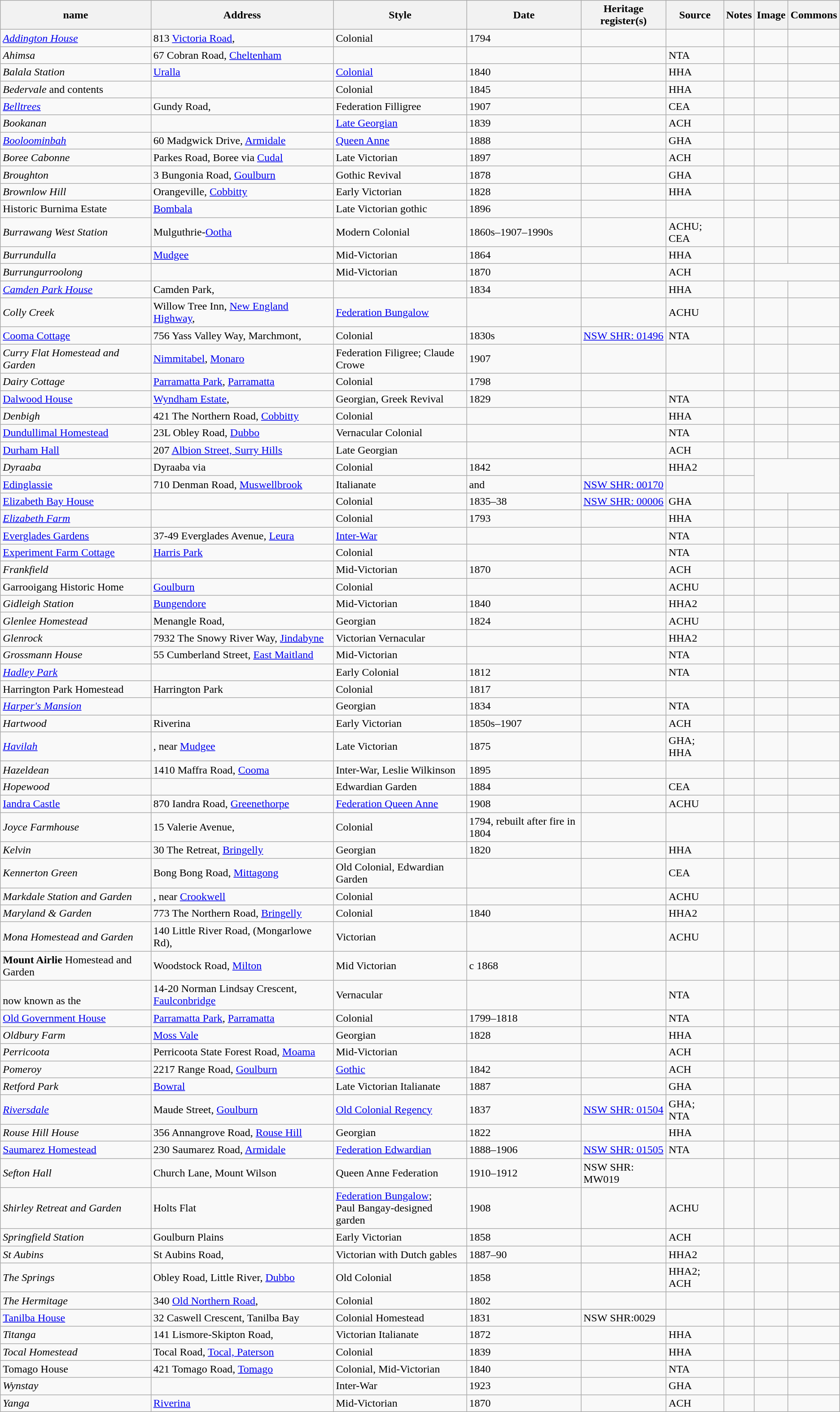<table class="wikitable sortable">
<tr>
<th>name</th>
<th>Address</th>
<th>Style</th>
<th>Date</th>
<th>Heritage register(s)</th>
<th>Source</th>
<th>Notes</th>
<th>Image</th>
<th>Commons</th>
</tr>
<tr>
<td><em><a href='#'>Addington House</a></em></td>
<td>813 <a href='#'>Victoria Road</a>, </td>
<td>Colonial</td>
<td>1794</td>
<td></td>
<td></td>
<td></td>
<td></td>
<td></td>
</tr>
<tr>
<td><em>Ahimsa</em></td>
<td>67 Cobran Road, <a href='#'>Cheltenham</a></td>
<td></td>
<td></td>
<td></td>
<td>NTA</td>
<td></td>
<td></td>
<td></td>
</tr>
<tr>
<td><em>Balala Station</em></td>
<td><a href='#'>Uralla</a></td>
<td><a href='#'>Colonial</a></td>
<td>1840</td>
<td></td>
<td>HHA</td>
<td></td>
<td></td>
<td></td>
</tr>
<tr>
<td><em>Bedervale</em> and contents</td>
<td></td>
<td>Colonial</td>
<td>1845</td>
<td></td>
<td>HHA</td>
<td></td>
<td></td>
<td></td>
</tr>
<tr>
<td><em><a href='#'>Belltrees</a></em></td>
<td>Gundy Road, </td>
<td>Federation Filligree</td>
<td>1907</td>
<td></td>
<td>CEA</td>
<td></td>
<td></td>
<td></td>
</tr>
<tr>
<td><em>Bookanan</em></td>
<td></td>
<td><a href='#'>Late Georgian</a></td>
<td>1839</td>
<td></td>
<td>ACH</td>
<td></td>
<td></td>
<td></td>
</tr>
<tr>
<td><em><a href='#'>Booloominbah</a></em></td>
<td>60 Madgwick Drive, <a href='#'>Armidale</a></td>
<td><a href='#'>Queen Anne</a></td>
<td>1888</td>
<td></td>
<td>GHA</td>
<td></td>
<td></td>
<td></td>
</tr>
<tr>
<td><em>Boree Cabonne</em></td>
<td>Parkes Road, Boree via <a href='#'>Cudal</a></td>
<td>Late Victorian</td>
<td>1897</td>
<td></td>
<td>ACH</td>
<td></td>
<td></td>
<td></td>
</tr>
<tr>
<td><em>Broughton</em></td>
<td>3 Bungonia Road, <a href='#'>Goulburn</a></td>
<td>Gothic Revival</td>
<td>1878</td>
<td></td>
<td>GHA</td>
<td></td>
<td></td>
<td></td>
</tr>
<tr>
<td><em>Brownlow Hill</em></td>
<td>Orangeville, <a href='#'>Cobbitty</a></td>
<td>Early Victorian</td>
<td>1828</td>
<td></td>
<td>HHA</td>
<td></td>
<td></td>
<td></td>
</tr>
<tr>
<td>Historic Burnima Estate</td>
<td><a href='#'>Bombala</a></td>
<td>Late Victorian gothic</td>
<td>1896</td>
<td></td>
<td></td>
<td></td>
<td></td>
</tr>
<tr>
<td><em>Burrawang West Station</em></td>
<td>Mulguthrie-<a href='#'>Ootha</a></td>
<td>Modern Colonial</td>
<td>1860s–1907–1990s</td>
<td></td>
<td>ACHU; CEA</td>
<td></td>
<td></td>
<td></td>
</tr>
<tr>
<td><em>Burrundulla</em></td>
<td><a href='#'>Mudgee</a></td>
<td>Mid-Victorian</td>
<td>1864</td>
<td></td>
<td>HHA</td>
<td></td>
<td></td>
<td></td>
</tr>
<tr>
<td><em>Burrungurroolong</em></td>
<td></td>
<td>Mid-Victorian</td>
<td>1870</td>
<td></td>
<td>ACH</td>
<td></td>
</tr>
<tr>
<td><em><a href='#'>Camden Park House</a></em></td>
<td>Camden Park, </td>
<td></td>
<td>1834</td>
<td></td>
<td>HHA</td>
<td></td>
<td></td>
<td></td>
</tr>
<tr>
<td><em>Colly Creek</em></td>
<td>Willow Tree Inn, <a href='#'>New England Highway</a>, </td>
<td><a href='#'>Federation Bungalow</a></td>
<td></td>
<td></td>
<td>ACHU</td>
<td></td>
<td></td>
<td></td>
</tr>
<tr>
<td><a href='#'>Cooma Cottage</a></td>
<td>756 Yass Valley Way, Marchmont, </td>
<td>Colonial</td>
<td>1830s</td>
<td><a href='#'>NSW SHR: 01496</a></td>
<td>NTA</td>
<td></td>
<td></td>
<td></td>
</tr>
<tr>
<td><em>Curry Flat Homestead and Garden</em></td>
<td><a href='#'>Nimmitabel</a>, <a href='#'>Monaro</a></td>
<td>Federation Filigree; Claude Crowe</td>
<td>1907</td>
<td></td>
<td></td>
<td></td>
<td></td>
<td></td>
</tr>
<tr>
<td><em>Dairy Cottage</em></td>
<td><a href='#'>Parramatta Park</a>, <a href='#'>Parramatta</a></td>
<td>Colonial</td>
<td>1798</td>
<td></td>
<td></td>
<td></td>
<td></td>
<td></td>
</tr>
<tr>
<td><a href='#'>Dalwood House</a></td>
<td><a href='#'>Wyndham Estate</a>, </td>
<td>Georgian, Greek Revival</td>
<td>1829</td>
<td></td>
<td>NTA</td>
<td></td>
<td></td>
<td></td>
</tr>
<tr>
<td><em>Denbigh</em></td>
<td>421 The Northern Road, <a href='#'>Cobbitty</a></td>
<td>Colonial</td>
<td></td>
<td></td>
<td>HHA</td>
<td></td>
<td></td>
<td></td>
</tr>
<tr>
<td><a href='#'>Dundullimal Homestead</a></td>
<td>23L Obley Road, <a href='#'>Dubbo</a></td>
<td>Vernacular Colonial</td>
<td></td>
<td></td>
<td>NTA</td>
<td></td>
<td></td>
<td></td>
</tr>
<tr>
<td><a href='#'>Durham Hall</a></td>
<td>207 <a href='#'>Albion Street, Surry Hills</a></td>
<td>Late Georgian</td>
<td></td>
<td></td>
<td>ACH</td>
<td></td>
<td></td>
<td></td>
</tr>
<tr>
<td><em>Dyraaba</em></td>
<td>Dyraaba via </td>
<td>Colonial</td>
<td>1842</td>
<td></td>
<td>HHA2</td>
<td></td>
</tr>
<tr>
<td><a href='#'>Edinglassie</a></td>
<td>710 Denman Road, <a href='#'>Muswellbrook</a></td>
<td>Italianate</td>
<td> and </td>
<td><a href='#'>NSW SHR: 00170</a></td>
<td></td>
<td></td>
</tr>
<tr>
<td><a href='#'>Elizabeth Bay House</a></td>
<td></td>
<td>Colonial</td>
<td>1835–38</td>
<td><a href='#'>NSW SHR: 00006</a></td>
<td>GHA</td>
<td></td>
<td></td>
<td></td>
</tr>
<tr>
<td><em><a href='#'>Elizabeth Farm</a></em></td>
<td></td>
<td>Colonial</td>
<td>1793</td>
<td></td>
<td>HHA</td>
<td></td>
<td></td>
<td></td>
</tr>
<tr>
<td><a href='#'>Everglades Gardens</a></td>
<td>37-49 Everglades Avenue, <a href='#'>Leura</a></td>
<td><a href='#'>Inter-War</a></td>
<td></td>
<td></td>
<td>NTA</td>
<td></td>
<td></td>
<td></td>
</tr>
<tr>
<td><a href='#'>Experiment Farm Cottage</a></td>
<td><a href='#'>Harris Park</a></td>
<td>Colonial</td>
<td></td>
<td></td>
<td>NTA</td>
<td></td>
<td></td>
<td></td>
</tr>
<tr>
<td><em>Frankfield</em></td>
<td></td>
<td>Mid-Victorian</td>
<td>1870</td>
<td></td>
<td>ACH</td>
<td></td>
<td></td>
<td></td>
</tr>
<tr>
<td>Garrooigang Historic Home</td>
<td><a href='#'>Goulburn</a></td>
<td>Colonial</td>
<td></td>
<td></td>
<td>ACHU</td>
<td></td>
<td></td>
<td></td>
</tr>
<tr>
<td><em>Gidleigh Station</em></td>
<td><a href='#'>Bungendore</a></td>
<td>Mid-Victorian</td>
<td>1840</td>
<td></td>
<td>HHA2</td>
<td></td>
<td></td>
<td></td>
</tr>
<tr>
<td><em>Glenlee Homestead</em></td>
<td>Menangle Road, </td>
<td>Georgian</td>
<td>1824</td>
<td></td>
<td>ACHU</td>
<td></td>
<td></td>
<td></td>
</tr>
<tr>
<td><em>Glenrock</em></td>
<td>7932 The Snowy River Way, <a href='#'>Jindabyne</a></td>
<td>Victorian Vernacular</td>
<td></td>
<td></td>
<td>HHA2</td>
<td></td>
<td></td>
<td></td>
</tr>
<tr>
<td><em>Grossmann House</em></td>
<td>55 Cumberland Street, <a href='#'>East Maitland</a></td>
<td>Mid-Victorian</td>
<td></td>
<td></td>
<td>NTA</td>
<td></td>
<td></td>
<td></td>
</tr>
<tr>
<td><em><a href='#'>Hadley Park</a></em></td>
<td></td>
<td>Early Colonial</td>
<td>1812</td>
<td></td>
<td>NTA</td>
<td></td>
<td></td>
<td></td>
</tr>
<tr>
<td>Harrington Park Homestead</td>
<td>Harrington Park</td>
<td>Colonial</td>
<td>1817</td>
<td></td>
<td></td>
<td></td>
<td></td>
<td></td>
</tr>
<tr>
<td><em><a href='#'>Harper's Mansion</a></em></td>
<td></td>
<td>Georgian</td>
<td>1834</td>
<td></td>
<td>NTA</td>
<td></td>
<td></td>
<td></td>
</tr>
<tr>
<td><em>Hartwood</em></td>
<td>Riverina</td>
<td>Early Victorian</td>
<td>1850s–1907</td>
<td></td>
<td>ACH</td>
<td></td>
<td></td>
<td></td>
</tr>
<tr>
<td><em><a href='#'>Havilah</a></em></td>
<td>, near <a href='#'>Mudgee</a></td>
<td>Late Victorian</td>
<td>1875</td>
<td></td>
<td>GHA;<br>HHA</td>
<td></td>
<td></td>
<td></td>
</tr>
<tr>
<td><em>Hazeldean</em></td>
<td>1410 Maffra Road, <a href='#'>Cooma</a></td>
<td>Inter-War, Leslie Wilkinson</td>
<td>1895</td>
<td></td>
<td></td>
<td></td>
<td></td>
<td></td>
</tr>
<tr>
<td><em>Hopewood</em></td>
<td></td>
<td>Edwardian Garden</td>
<td>1884</td>
<td></td>
<td>CEA</td>
<td></td>
<td></td>
<td></td>
</tr>
<tr>
<td><a href='#'>Iandra Castle</a></td>
<td>870 Iandra Road, <a href='#'>Greenethorpe</a></td>
<td><a href='#'>Federation Queen Anne</a></td>
<td>1908</td>
<td></td>
<td>ACHU</td>
<td></td>
<td></td>
<td></td>
</tr>
<tr>
<td><em>Joyce Farmhouse</em></td>
<td>15 Valerie Avenue,<br></td>
<td>Colonial</td>
<td>1794, rebuilt after fire in 1804</td>
<td></td>
<td></td>
<td></td>
<td></td>
<td></td>
</tr>
<tr>
<td><em>Kelvin</em></td>
<td>30 The Retreat, <a href='#'>Bringelly</a></td>
<td>Georgian</td>
<td>1820</td>
<td></td>
<td>HHA</td>
<td></td>
<td></td>
<td></td>
</tr>
<tr>
<td><em>Kennerton Green</em></td>
<td>Bong Bong Road, <a href='#'>Mittagong</a></td>
<td>Old Colonial, Edwardian Garden</td>
<td></td>
<td></td>
<td>CEA</td>
<td></td>
<td></td>
<td></td>
</tr>
<tr>
<td><em>Markdale Station and Garden</em></td>
<td>, near <a href='#'>Crookwell</a></td>
<td>Colonial</td>
<td></td>
<td></td>
<td>ACHU</td>
<td></td>
<td></td>
<td></td>
</tr>
<tr>
<td><em>Maryland & Garden</em></td>
<td>773 The Northern Road, <a href='#'>Bringelly</a></td>
<td>Colonial</td>
<td>1840</td>
<td></td>
<td>HHA2</td>
<td></td>
<td></td>
<td></td>
</tr>
<tr>
<td><em>Mona Homestead and Garden</em></td>
<td>140 Little River Road, (Mongarlowe Rd), </td>
<td>Victorian</td>
<td></td>
<td></td>
<td>ACHU</td>
<td></td>
<td></td>
<td></td>
</tr>
<tr>
<td><strong>Mount Airlie</strong> Homestead and Garden</td>
<td>Woodstock Road, <a href='#'>Milton</a></td>
<td>Mid Victorian</td>
<td>c 1868</td>
<td></td>
<td></td>
<td></td>
<td></td>
<td></td>
</tr>
<tr>
<td><br>now known as the </td>
<td>14-20 Norman Lindsay Crescent, <a href='#'>Faulconbridge</a></td>
<td>Vernacular</td>
<td></td>
<td></td>
<td>NTA</td>
<td></td>
<td></td>
<td></td>
</tr>
<tr>
<td><a href='#'>Old Government House</a></td>
<td><a href='#'>Parramatta Park</a>, <a href='#'>Parramatta</a></td>
<td>Colonial</td>
<td>1799–1818</td>
<td></td>
<td>NTA</td>
<td></td>
<td></td>
<td></td>
</tr>
<tr>
<td><em>Oldbury Farm</em></td>
<td><a href='#'>Moss Vale</a></td>
<td>Georgian</td>
<td>1828</td>
<td></td>
<td>HHA</td>
<td></td>
<td></td>
<td></td>
</tr>
<tr>
<td><em>Perricoota</em></td>
<td>Perricoota State Forest Road, <a href='#'>Moama</a></td>
<td>Mid-Victorian</td>
<td></td>
<td></td>
<td>ACH</td>
<td></td>
<td></td>
<td></td>
</tr>
<tr>
<td><em>Pomeroy</em></td>
<td>2217 Range Road, <a href='#'>Goulburn</a></td>
<td><a href='#'>Gothic</a></td>
<td>1842</td>
<td></td>
<td>ACH</td>
<td></td>
<td></td>
<td></td>
</tr>
<tr>
<td><em>Retford Park</em></td>
<td><a href='#'>Bowral</a></td>
<td>Late Victorian Italianate</td>
<td>1887</td>
<td></td>
<td>GHA</td>
<td></td>
<td></td>
<td></td>
</tr>
<tr>
<td><em><a href='#'>Riversdale</a></em></td>
<td>Maude Street, <a href='#'>Goulburn</a></td>
<td><a href='#'>Old Colonial Regency</a></td>
<td>1837</td>
<td><a href='#'>NSW SHR: 01504</a></td>
<td>GHA;<br>NTA</td>
<td></td>
<td></td>
<td></td>
</tr>
<tr>
<td><em>Rouse Hill House</em></td>
<td>356 Annangrove Road, <a href='#'>Rouse Hill</a></td>
<td>Georgian</td>
<td>1822</td>
<td></td>
<td>HHA</td>
<td></td>
<td></td>
<td></td>
</tr>
<tr>
<td><a href='#'>Saumarez Homestead</a></td>
<td>230 Saumarez Road, <a href='#'>Armidale</a></td>
<td><a href='#'>Federation Edwardian</a></td>
<td>1888–1906</td>
<td><a href='#'>NSW SHR: 01505</a></td>
<td>NTA</td>
<td></td>
<td></td>
<td></td>
</tr>
<tr>
<td><em>Sefton Hall</em></td>
<td>Church Lane, Mount Wilson</td>
<td>Queen Anne Federation</td>
<td>1910–1912</td>
<td>NSW SHR: MW019</td>
<td></td>
<td></td>
<td></td>
<td></td>
</tr>
<tr>
<td><em>Shirley Retreat and Garden</em></td>
<td>Holts Flat</td>
<td><a href='#'>Federation Bungalow</a>;<br>Paul Bangay-designed garden</td>
<td>1908</td>
<td></td>
<td>ACHU</td>
<td></td>
<td></td>
<td></td>
</tr>
<tr>
<td><em>Springfield Station</em></td>
<td>Goulburn Plains</td>
<td>Early Victorian</td>
<td>1858</td>
<td></td>
<td>ACH</td>
<td></td>
<td></td>
<td></td>
</tr>
<tr>
<td><em>St Aubins</em></td>
<td>St Aubins Road, </td>
<td>Victorian with Dutch gables</td>
<td>1887–90</td>
<td></td>
<td>HHA2</td>
<td></td>
<td></td>
<td></td>
</tr>
<tr>
<td><em>The Springs</em></td>
<td>Obley Road, Little River, <a href='#'>Dubbo</a></td>
<td>Old Colonial</td>
<td>1858</td>
<td></td>
<td>HHA2; ACH</td>
<td></td>
<td></td>
<td></td>
</tr>
<tr>
<td><em>The Hermitage</em></td>
<td>340 <a href='#'>Old Northern Road</a>, </td>
<td>Colonial</td>
<td>1802</td>
<td></td>
<td></td>
<td></td>
<td></td>
<td></td>
</tr>
<tr>
</tr>
<tr>
<td><a href='#'>Tanilba House</a></td>
<td>32 Caswell Crescent, Tanilba Bay</td>
<td>Colonial Homestead</td>
<td>1831</td>
<td>NSW SHR:0029</td>
<td></td>
<td></td>
<td></td>
<td></td>
</tr>
<tr>
<td><em>Titanga</em></td>
<td>141 Lismore-Skipton Road, </td>
<td>Victorian Italianate</td>
<td>1872</td>
<td></td>
<td>HHA</td>
<td></td>
<td></td>
<td></td>
</tr>
<tr>
<td><em>Tocal Homestead</em></td>
<td>Tocal Road, <a href='#'>Tocal, Paterson</a></td>
<td>Colonial</td>
<td>1839</td>
<td></td>
<td>HHA</td>
<td></td>
<td></td>
<td></td>
</tr>
<tr>
<td>Tomago House</td>
<td>421 Tomago Road, <a href='#'>Tomago</a></td>
<td>Colonial, Mid-Victorian</td>
<td>1840</td>
<td></td>
<td>NTA</td>
<td></td>
<td></td>
<td></td>
</tr>
<tr>
<td><em>Wynstay</em></td>
<td></td>
<td>Inter-War</td>
<td>1923</td>
<td></td>
<td>GHA</td>
<td></td>
<td></td>
<td></td>
</tr>
<tr>
<td><em>Yanga</em></td>
<td><a href='#'>Riverina</a></td>
<td>Mid-Victorian</td>
<td>1870</td>
<td></td>
<td>ACH</td>
<td></td>
<td></td>
<td></td>
</tr>
</table>
